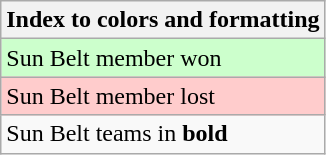<table class="wikitable">
<tr>
<th>Index to colors and formatting</th>
</tr>
<tr style="background:#cfc;">
<td>Sun Belt member won</td>
</tr>
<tr style="background:#fcc;">
<td>Sun Belt member lost</td>
</tr>
<tr>
<td>Sun Belt teams in <strong>bold</strong></td>
</tr>
</table>
